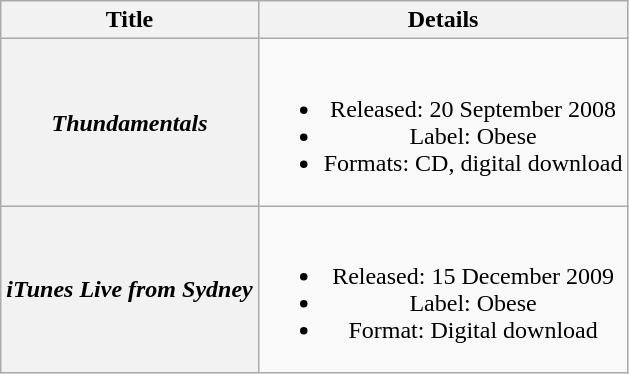<table class="wikitable plainrowheaders" style="text-align:center;">
<tr>
<th>Title</th>
<th>Details</th>
</tr>
<tr>
<th scope="row"><em>Thundamentals</em></th>
<td><br><ul><li>Released: 20 September 2008</li><li>Label: Obese</li><li>Formats: CD, digital download</li></ul></td>
</tr>
<tr>
<th scope="row"><em>iTunes Live from Sydney</em></th>
<td><br><ul><li>Released: 15 December 2009</li><li>Label: Obese</li><li>Format: Digital download</li></ul></td>
</tr>
</table>
